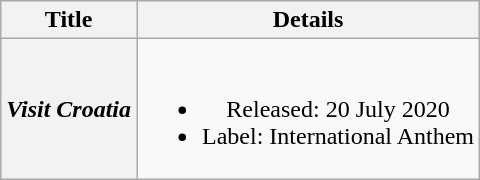<table class="wikitable plainrowheaders" style="text-align:center;">
<tr>
<th>Title</th>
<th>Details</th>
</tr>
<tr>
<th scope="row"><em>Visit Croatia</em></th>
<td><br><ul><li>Released: 20 July 2020</li><li>Label: International Anthem</li></ul></td>
</tr>
</table>
